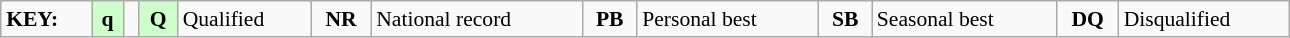<table class="wikitable" style="margin:0.5em auto; font-size:90%;position:relative;" width=68%>
<tr>
<td><strong>KEY:</strong></td>
<td bgcolor=ccffcc align=center><strong>q</strong></td>
<td></td>
<td bgcolor=ccffcc align=center><strong>Q</strong></td>
<td>Qualified</td>
<td align=center><strong>NR</strong></td>
<td>National record</td>
<td align=center><strong>PB</strong></td>
<td>Personal best</td>
<td align=center><strong>SB</strong></td>
<td>Seasonal best</td>
<td align=center><strong>DQ</strong></td>
<td>Disqualified</td>
</tr>
</table>
